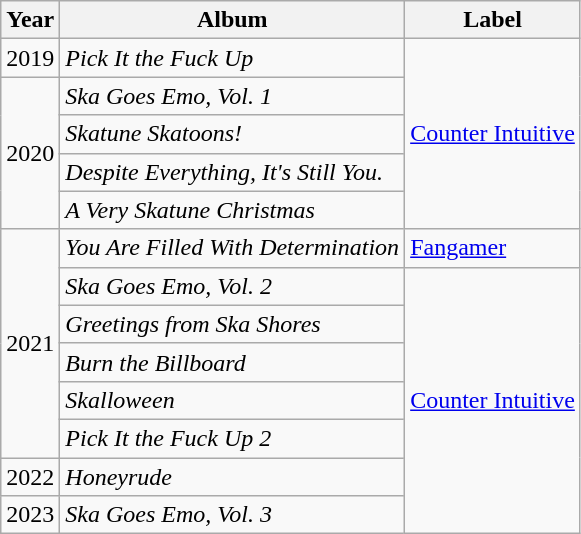<table class="wikitable">
<tr>
<th>Year</th>
<th>Album</th>
<th>Label</th>
</tr>
<tr>
<td>2019</td>
<td><em>Pick It the Fuck Up</em></td>
<td rowspan="5"><a href='#'>Counter Intuitive</a></td>
</tr>
<tr>
<td rowspan="4">2020</td>
<td><em>Ska Goes Emo, Vol. 1</em></td>
</tr>
<tr>
<td><em>Skatune Skatoons!</em></td>
</tr>
<tr>
<td><em>Despite Everything, It's Still You.</em></td>
</tr>
<tr>
<td><em>A Very Skatune Christmas</em></td>
</tr>
<tr>
<td rowspan="6">2021</td>
<td><em>You Are Filled With Determination</em></td>
<td><a href='#'>Fangamer</a></td>
</tr>
<tr>
<td><em>Ska Goes Emo, Vol. 2</em></td>
<td rowspan="8"><a href='#'>Counter Intuitive</a></td>
</tr>
<tr>
<td><em>Greetings from Ska Shores</em></td>
</tr>
<tr>
<td><em>Burn the Billboard</em></td>
</tr>
<tr>
<td><em>Skalloween</em></td>
</tr>
<tr>
<td><em>Pick It the Fuck Up 2</em></td>
</tr>
<tr>
<td>2022</td>
<td><em>Honeyrude</em></td>
</tr>
<tr>
<td>2023</td>
<td><em>Ska Goes Emo, Vol. 3</em></td>
</tr>
</table>
